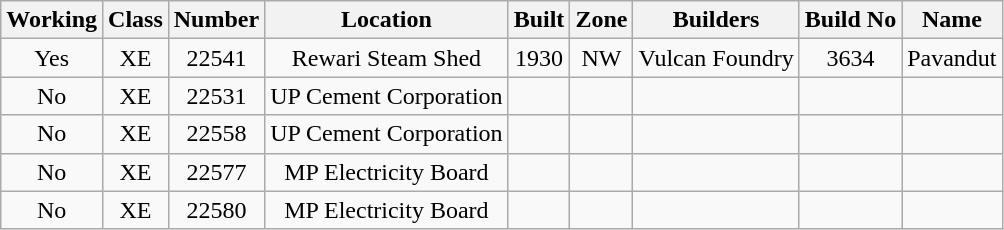<table class=wikitable style=text-align:center>
<tr>
<th>Working</th>
<th>Class</th>
<th>Number</th>
<th>Location</th>
<th>Built</th>
<th>Zone</th>
<th>Builders</th>
<th>Build No</th>
<th>Name</th>
</tr>
<tr>
<td>Yes</td>
<td>XE</td>
<td>22541</td>
<td>Rewari Steam Shed</td>
<td>1930</td>
<td>NW</td>
<td>Vulcan Foundry</td>
<td>3634</td>
<td>Pavandut</td>
</tr>
<tr>
<td>No</td>
<td>XE</td>
<td>22531</td>
<td>UP Cement Corporation</td>
<td></td>
<td></td>
<td></td>
<td></td>
<td></td>
</tr>
<tr>
<td>No</td>
<td>XE</td>
<td>22558</td>
<td>UP Cement Corporation</td>
<td></td>
<td></td>
<td></td>
<td></td>
<td></td>
</tr>
<tr>
<td>No</td>
<td>XE</td>
<td>22577</td>
<td>MP Electricity Board</td>
<td></td>
<td></td>
<td></td>
<td></td>
<td></td>
</tr>
<tr>
<td>No</td>
<td>XE</td>
<td>22580</td>
<td>MP Electricity Board</td>
<td></td>
<td></td>
<td></td>
<td></td>
<td></td>
</tr>
</table>
